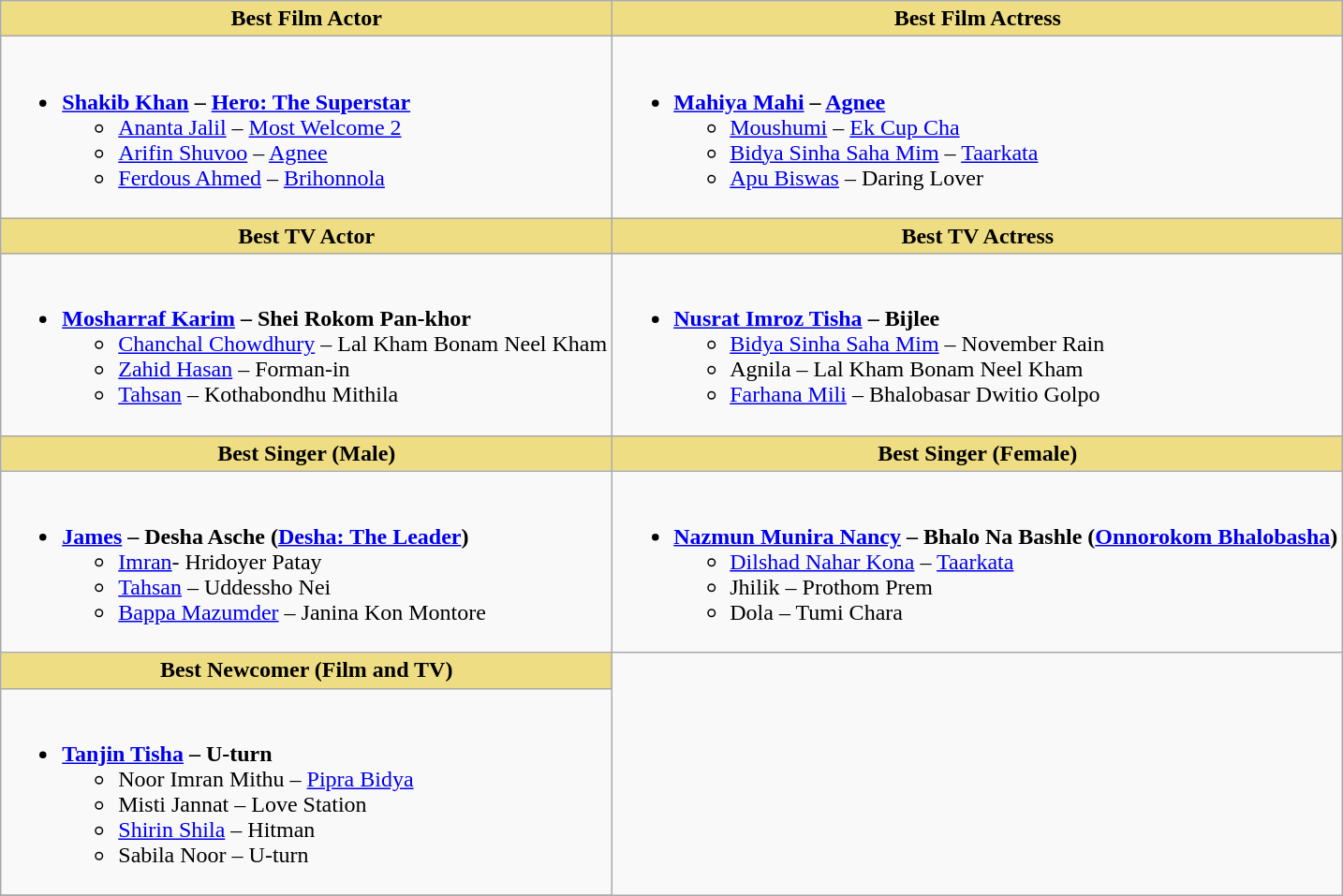<table class="wikitable">
<tr>
<th style="background:#EEDD82;">Best Film Actor</th>
<th style="background:#EEDD82;">Best Film Actress</th>
</tr>
<tr>
<td valign="top"><br><ul><li><strong><a href='#'>Shakib Khan</a> – <a href='#'>Hero: The Superstar</a></strong><ul><li><a href='#'>Ananta Jalil</a> – <a href='#'>Most Welcome 2</a></li><li><a href='#'>Arifin Shuvoo</a> – <a href='#'>Agnee</a></li><li><a href='#'>Ferdous Ahmed</a> – <a href='#'>Brihonnola</a></li></ul></li></ul></td>
<td valign="top"><br><ul><li><strong><a href='#'>Mahiya Mahi</a> – <a href='#'>Agnee</a></strong><ul><li><a href='#'>Moushumi</a> – <a href='#'>Ek Cup Cha</a></li><li><a href='#'>Bidya Sinha Saha Mim</a> – <a href='#'>Taarkata</a></li><li><a href='#'>Apu Biswas</a> – Daring Lover</li></ul></li></ul></td>
</tr>
<tr>
<th style="background:#EEDD82;">Best TV Actor</th>
<th style="background:#EEDD82;">Best TV Actress</th>
</tr>
<tr>
<td><br><ul><li><strong><a href='#'>Mosharraf Karim</a> – Shei Rokom Pan-khor</strong><ul><li><a href='#'>Chanchal Chowdhury</a> – Lal Kham Bonam Neel Kham</li><li><a href='#'>Zahid Hasan</a> – Forman-in</li><li><a href='#'>Tahsan</a> – Kothabondhu Mithila</li></ul></li></ul></td>
<td><br><ul><li><strong><a href='#'>Nusrat Imroz Tisha</a> –  Bijlee</strong><ul><li><a href='#'>Bidya Sinha Saha Mim</a> – November Rain</li><li>Agnila – Lal Kham Bonam Neel Kham</li><li><a href='#'>Farhana Mili</a> – Bhalobasar Dwitio Golpo</li></ul></li></ul></td>
</tr>
<tr>
<th style="background:#EEDD82;">Best Singer (Male)</th>
<th style="background:#EEDD82;">Best Singer (Female)</th>
</tr>
<tr>
<td><br><ul><li><strong><a href='#'>James</a> – Desha Asche (<a href='#'>Desha: The Leader</a>)</strong><ul><li><a href='#'>Imran</a>- Hridoyer Patay</li><li><a href='#'>Tahsan</a> – Uddessho Nei</li><li><a href='#'>Bappa Mazumder</a> – Janina Kon Montore</li></ul></li></ul></td>
<td><br><ul><li><strong><a href='#'>Nazmun Munira Nancy</a> – Bhalo Na Bashle (<a href='#'>Onnorokom Bhalobasha</a>)</strong><ul><li><a href='#'>Dilshad Nahar Kona</a> – <a href='#'>Taarkata</a></li><li>Jhilik – Prothom Prem</li><li>Dola – Tumi Chara</li></ul></li></ul></td>
</tr>
<tr>
<th style="background:#EEDD82;">Best Newcomer (Film and TV)</th>
</tr>
<tr>
<td><br><ul><li><strong><a href='#'>Tanjin Tisha</a> – U-turn</strong><ul><li>Noor Imran Mithu – <a href='#'>Pipra Bidya</a></li><li>Misti Jannat – Love Station</li><li><a href='#'>Shirin Shila</a> – Hitman</li><li>Sabila Noor – U-turn</li></ul></li></ul></td>
</tr>
<tr>
</tr>
</table>
